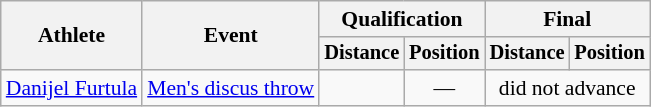<table class=wikitable style="font-size:90%">
<tr>
<th rowspan="2">Athlete</th>
<th rowspan="2">Event</th>
<th colspan="2">Qualification</th>
<th colspan="2">Final</th>
</tr>
<tr style="font-size:95%">
<th>Distance</th>
<th>Position</th>
<th>Distance</th>
<th>Position</th>
</tr>
<tr align=center>
<td align=left><a href='#'>Danijel Furtula</a></td>
<td align=left><a href='#'>Men's discus throw</a></td>
<td></td>
<td>—</td>
<td colspan=2>did not advance</td>
</tr>
</table>
